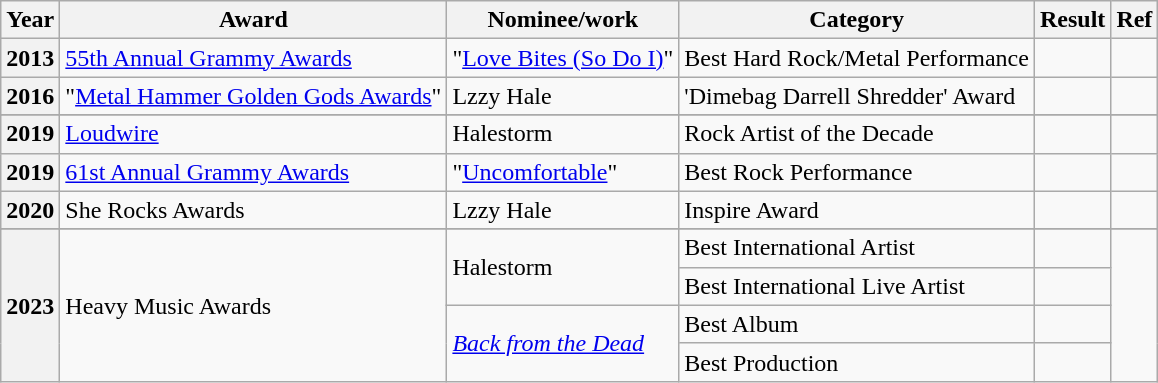<table class="wikitable plainrowheaders">
<tr>
<th scope="col">Year</th>
<th scope="col">Award</th>
<th scope="col">Nominee/work</th>
<th scope="col">Category</th>
<th scope="col">Result</th>
<th scope="col">Ref</th>
</tr>
<tr>
<th scope="row">2013</th>
<td><a href='#'>55th Annual Grammy Awards</a></td>
<td>"<a href='#'>Love Bites (So Do I)</a>"</td>
<td>Best Hard Rock/Metal Performance</td>
<td></td>
<td style="text-align:center;"></td>
</tr>
<tr>
<th scope="row">2016</th>
<td>"<a href='#'>Metal Hammer Golden Gods Awards</a>"</td>
<td>Lzzy Hale</td>
<td>'Dimebag Darrell Shredder' Award</td>
<td></td>
<td style="text-align:center;"></td>
</tr>
<tr>
</tr>
<tr>
<th scope="row">2019</th>
<td><a href='#'>Loudwire</a></td>
<td>Halestorm</td>
<td>Rock Artist of the Decade</td>
<td></td>
<td style="text-align:center;"></td>
</tr>
<tr>
<th scope="row">2019</th>
<td><a href='#'>61st Annual Grammy Awards</a></td>
<td>"<a href='#'>Uncomfortable</a>"</td>
<td>Best Rock Performance</td>
<td></td>
<td style="text-align:center;"></td>
</tr>
<tr>
<th scope="row">2020</th>
<td>She Rocks Awards</td>
<td>Lzzy Hale</td>
<td>Inspire Award</td>
<td></td>
<td style="text-align:center;"></td>
</tr>
<tr>
</tr>
<tr>
<th scope="row" rowspan="4">2023</th>
<td rowspan="4">Heavy Music Awards</td>
<td rowspan="2">Halestorm</td>
<td>Best International Artist</td>
<td></td>
<td rowspan="4" style="text-align:center;"></td>
</tr>
<tr>
<td>Best International Live Artist</td>
<td></td>
</tr>
<tr>
<td rowspan="2"><em><a href='#'>Back from the Dead</a></em></td>
<td>Best Album</td>
<td></td>
</tr>
<tr>
<td>Best Production</td>
<td></td>
</tr>
</table>
